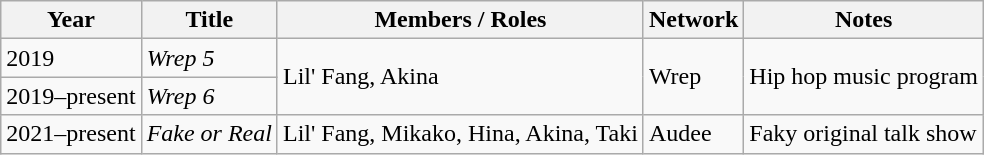<table class="wikitable sortable">
<tr>
<th>Year</th>
<th>Title</th>
<th>Members / Roles</th>
<th>Network</th>
<th class="unsortable">Notes</th>
</tr>
<tr>
<td>2019</td>
<td><em>Wrep 5</em> </td>
<td rowspan="2">Lil' Fang, Akina</td>
<td rowspan="2">Wrep</td>
<td rowspan="2">Hip hop music program</td>
</tr>
<tr>
<td>2019–present</td>
<td><em>Wrep 6</em> </td>
</tr>
<tr>
<td>2021–present</td>
<td><em>Fake or Real</em></td>
<td>Lil' Fang, Mikako, Hina, Akina, Taki</td>
<td>Audee</td>
<td>Faky original talk show</td>
</tr>
</table>
